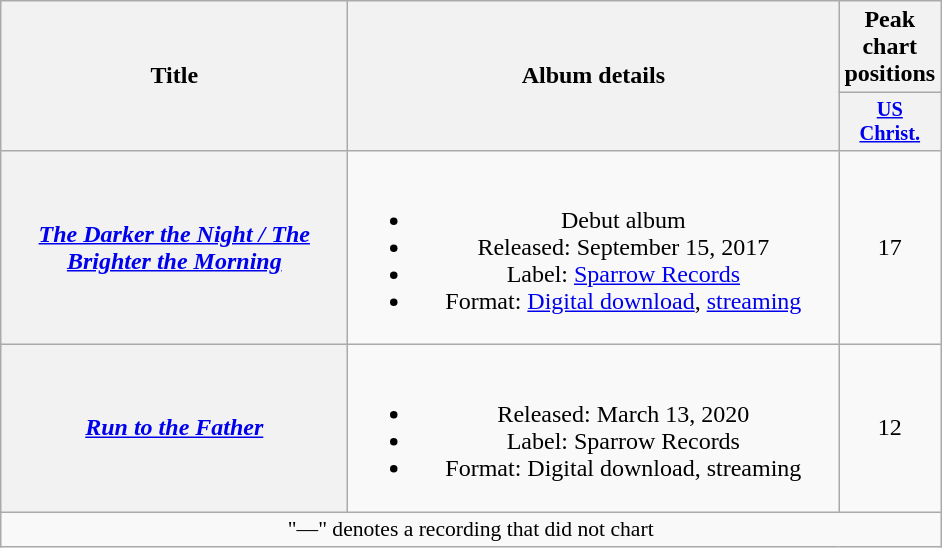<table class="wikitable plainrowheaders" style="text-align:center;">
<tr>
<th scope="col" rowspan="2" style="width:14em;">Title</th>
<th scope="col" rowspan="2" style="width:20em;">Album details</th>
<th scope="col" colspan="1">Peak chart positions</th>
</tr>
<tr>
<th scope="col" style="width:3em;font-size:85%;"><a href='#'>US<br>Christ.</a></th>
</tr>
<tr>
<th scope="row"><em><a href='#'>The Darker the Night / The Brighter the Morning</a></em></th>
<td><br><ul><li>Debut album</li><li>Released: September 15, 2017</li><li>Label: <a href='#'>Sparrow Records</a></li><li>Format: <a href='#'>Digital download</a>, <a href='#'>streaming</a></li></ul></td>
<td>17<br></td>
</tr>
<tr>
<th scope="row"><em><a href='#'>Run to the Father</a></em></th>
<td><br><ul><li>Released: March 13, 2020</li><li>Label: Sparrow Records</li><li>Format: Digital download, streaming</li></ul></td>
<td>12<br></td>
</tr>
<tr>
<td colspan="4" style="font-size:90%">"—" denotes a recording that did not chart</td>
</tr>
</table>
